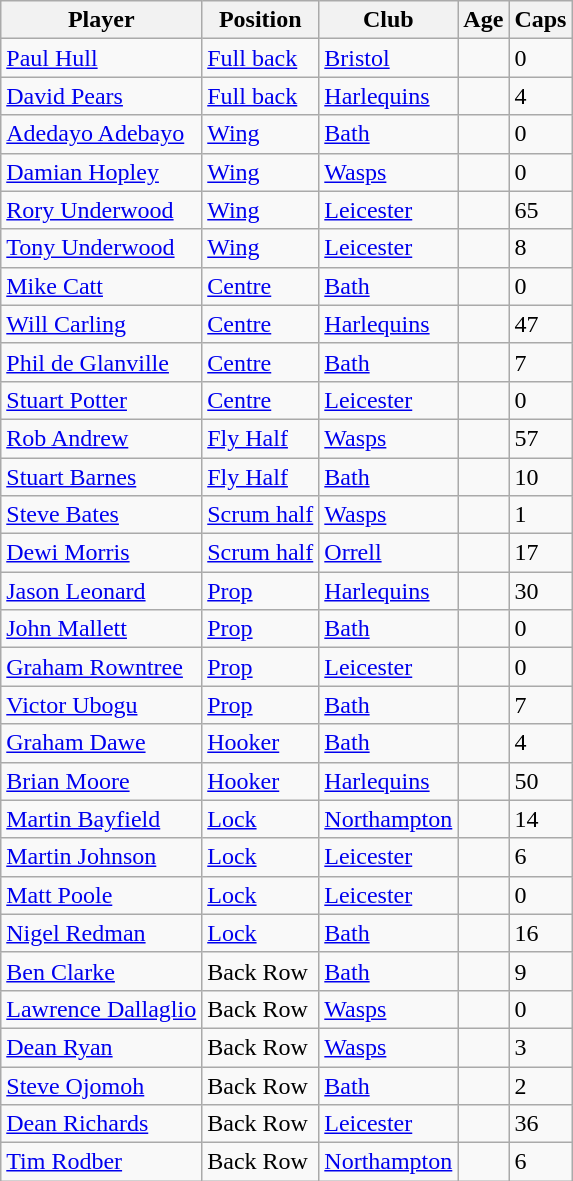<table class="wikitable sortable">
<tr>
<th>Player</th>
<th>Position</th>
<th>Club</th>
<th>Age</th>
<th>Caps</th>
</tr>
<tr>
<td><a href='#'>Paul Hull</a></td>
<td><a href='#'>Full back</a></td>
<td><a href='#'>Bristol</a></td>
<td></td>
<td>0</td>
</tr>
<tr>
<td><a href='#'>David Pears</a></td>
<td><a href='#'>Full back</a></td>
<td><a href='#'>Harlequins</a></td>
<td></td>
<td>4</td>
</tr>
<tr>
<td><a href='#'>Adedayo Adebayo</a></td>
<td><a href='#'>Wing</a></td>
<td><a href='#'>Bath</a></td>
<td></td>
<td>0</td>
</tr>
<tr>
<td><a href='#'>Damian Hopley</a></td>
<td><a href='#'>Wing</a></td>
<td><a href='#'>Wasps</a></td>
<td></td>
<td>0</td>
</tr>
<tr>
<td><a href='#'>Rory Underwood</a></td>
<td><a href='#'>Wing</a></td>
<td><a href='#'>Leicester</a></td>
<td></td>
<td>65</td>
</tr>
<tr>
<td><a href='#'>Tony Underwood</a></td>
<td><a href='#'>Wing</a></td>
<td><a href='#'>Leicester</a></td>
<td></td>
<td>8</td>
</tr>
<tr>
<td><a href='#'>Mike Catt</a></td>
<td><a href='#'>Centre</a></td>
<td><a href='#'>Bath</a></td>
<td></td>
<td>0</td>
</tr>
<tr>
<td><a href='#'>Will Carling</a></td>
<td><a href='#'>Centre</a></td>
<td><a href='#'>Harlequins</a></td>
<td></td>
<td>47</td>
</tr>
<tr>
<td><a href='#'>Phil de Glanville</a></td>
<td><a href='#'>Centre</a></td>
<td><a href='#'>Bath</a></td>
<td></td>
<td>7</td>
</tr>
<tr>
<td><a href='#'>Stuart Potter</a></td>
<td><a href='#'>Centre</a></td>
<td><a href='#'>Leicester</a></td>
<td></td>
<td>0</td>
</tr>
<tr>
<td><a href='#'>Rob Andrew</a></td>
<td><a href='#'>Fly Half</a></td>
<td><a href='#'>Wasps</a></td>
<td></td>
<td>57</td>
</tr>
<tr>
<td><a href='#'>Stuart Barnes</a></td>
<td><a href='#'>Fly Half</a></td>
<td><a href='#'>Bath</a></td>
<td></td>
<td>10</td>
</tr>
<tr>
<td><a href='#'>Steve Bates</a></td>
<td><a href='#'>Scrum half</a></td>
<td><a href='#'>Wasps</a></td>
<td></td>
<td>1</td>
</tr>
<tr>
<td><a href='#'>Dewi Morris</a></td>
<td><a href='#'>Scrum half</a></td>
<td><a href='#'>Orrell</a></td>
<td></td>
<td>17</td>
</tr>
<tr>
<td><a href='#'>Jason Leonard</a></td>
<td><a href='#'>Prop</a></td>
<td><a href='#'>Harlequins</a></td>
<td></td>
<td>30</td>
</tr>
<tr>
<td><a href='#'>John Mallett</a></td>
<td><a href='#'>Prop</a></td>
<td><a href='#'>Bath</a></td>
<td></td>
<td>0</td>
</tr>
<tr>
<td><a href='#'>Graham Rowntree</a></td>
<td><a href='#'>Prop</a></td>
<td><a href='#'>Leicester</a></td>
<td></td>
<td>0</td>
</tr>
<tr>
<td><a href='#'>Victor Ubogu</a></td>
<td><a href='#'>Prop</a></td>
<td><a href='#'>Bath</a></td>
<td></td>
<td>7</td>
</tr>
<tr>
<td><a href='#'>Graham Dawe</a></td>
<td><a href='#'>Hooker</a></td>
<td><a href='#'>Bath</a></td>
<td></td>
<td>4</td>
</tr>
<tr>
<td><a href='#'>Brian Moore</a></td>
<td><a href='#'>Hooker</a></td>
<td><a href='#'>Harlequins</a></td>
<td></td>
<td>50</td>
</tr>
<tr>
<td><a href='#'>Martin Bayfield</a></td>
<td><a href='#'>Lock</a></td>
<td><a href='#'>Northampton</a></td>
<td></td>
<td>14</td>
</tr>
<tr>
<td><a href='#'>Martin Johnson</a></td>
<td><a href='#'>Lock</a></td>
<td><a href='#'>Leicester</a></td>
<td></td>
<td>6</td>
</tr>
<tr>
<td><a href='#'>Matt Poole</a></td>
<td><a href='#'>Lock</a></td>
<td><a href='#'>Leicester</a></td>
<td></td>
<td>0</td>
</tr>
<tr>
<td><a href='#'>Nigel Redman</a></td>
<td><a href='#'>Lock</a></td>
<td><a href='#'>Bath</a></td>
<td></td>
<td>16</td>
</tr>
<tr>
<td><a href='#'>Ben Clarke</a></td>
<td>Back Row</td>
<td><a href='#'>Bath</a></td>
<td></td>
<td>9</td>
</tr>
<tr>
<td><a href='#'>Lawrence Dallaglio</a></td>
<td>Back Row</td>
<td><a href='#'>Wasps</a></td>
<td></td>
<td>0</td>
</tr>
<tr>
<td><a href='#'>Dean Ryan</a></td>
<td>Back Row</td>
<td><a href='#'>Wasps</a></td>
<td></td>
<td>3</td>
</tr>
<tr>
<td><a href='#'>Steve Ojomoh</a></td>
<td>Back Row</td>
<td><a href='#'>Bath</a></td>
<td></td>
<td>2</td>
</tr>
<tr>
<td><a href='#'>Dean Richards</a></td>
<td>Back Row</td>
<td><a href='#'>Leicester</a></td>
<td></td>
<td>36</td>
</tr>
<tr>
<td><a href='#'>Tim Rodber</a></td>
<td>Back Row</td>
<td><a href='#'>Northampton</a></td>
<td></td>
<td>6</td>
</tr>
</table>
